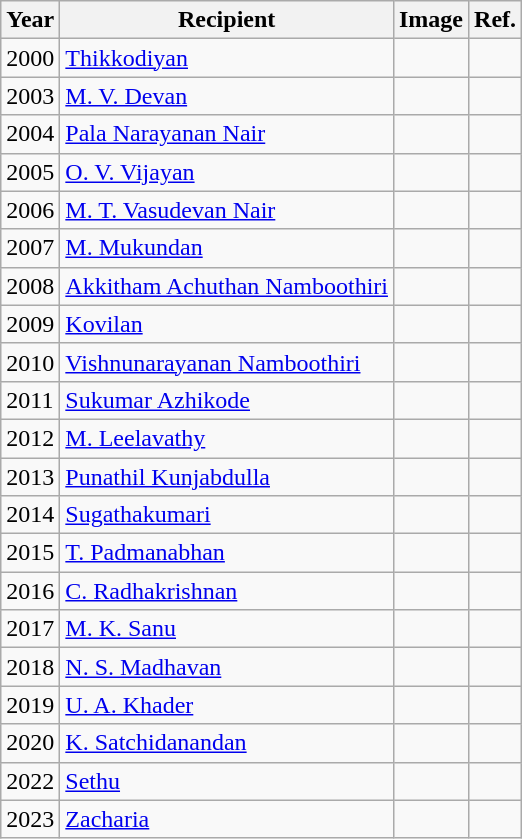<table class="wikitable">
<tr>
<th>Year</th>
<th>Recipient</th>
<th>Image</th>
<th>Ref.</th>
</tr>
<tr>
<td>2000</td>
<td><a href='#'>Thikkodiyan</a></td>
<td></td>
<td></td>
</tr>
<tr>
<td>2003</td>
<td><a href='#'>M. V. Devan</a></td>
<td></td>
<td></td>
</tr>
<tr>
<td>2004</td>
<td><a href='#'>Pala Narayanan Nair</a></td>
<td></td>
<td></td>
</tr>
<tr>
<td>2005</td>
<td><a href='#'>O. V. Vijayan</a></td>
<td></td>
<td></td>
</tr>
<tr>
<td>2006</td>
<td><a href='#'>M. T. Vasudevan Nair</a></td>
<td></td>
<td></td>
</tr>
<tr>
<td>2007</td>
<td><a href='#'>M. Mukundan</a></td>
<td></td>
<td></td>
</tr>
<tr>
<td>2008</td>
<td><a href='#'>Akkitham Achuthan Namboothiri</a></td>
<td></td>
<td></td>
</tr>
<tr>
<td>2009</td>
<td><a href='#'>Kovilan</a></td>
<td></td>
<td></td>
</tr>
<tr>
<td>2010</td>
<td><a href='#'>Vishnunarayanan Namboothiri</a></td>
<td></td>
<td></td>
</tr>
<tr>
<td>2011</td>
<td><a href='#'>Sukumar Azhikode</a></td>
<td></td>
<td></td>
</tr>
<tr>
<td>2012</td>
<td><a href='#'>M. Leelavathy</a></td>
<td></td>
<td></td>
</tr>
<tr>
<td>2013</td>
<td><a href='#'>Punathil Kunjabdulla</a></td>
<td></td>
<td></td>
</tr>
<tr>
<td>2014</td>
<td><a href='#'>Sugathakumari</a></td>
<td></td>
<td></td>
</tr>
<tr>
<td>2015</td>
<td><a href='#'>T. Padmanabhan</a></td>
<td></td>
<td></td>
</tr>
<tr>
<td>2016</td>
<td><a href='#'>C. Radhakrishnan</a></td>
<td></td>
<td></td>
</tr>
<tr>
<td>2017</td>
<td><a href='#'>M. K. Sanu</a></td>
<td></td>
<td></td>
</tr>
<tr>
<td>2018</td>
<td><a href='#'>N. S. Madhavan</a></td>
<td></td>
<td></td>
</tr>
<tr>
<td>2019</td>
<td><a href='#'>U. A. Khader</a></td>
<td></td>
<td></td>
</tr>
<tr>
<td>2020</td>
<td><a href='#'>K. Satchidanandan</a></td>
<td></td>
<td></td>
</tr>
<tr>
<td>2022</td>
<td><a href='#'>Sethu</a></td>
<td></td>
<td></td>
</tr>
<tr>
<td>2023</td>
<td><a href='#'>Zacharia</a></td>
<td></td>
<td></td>
</tr>
</table>
